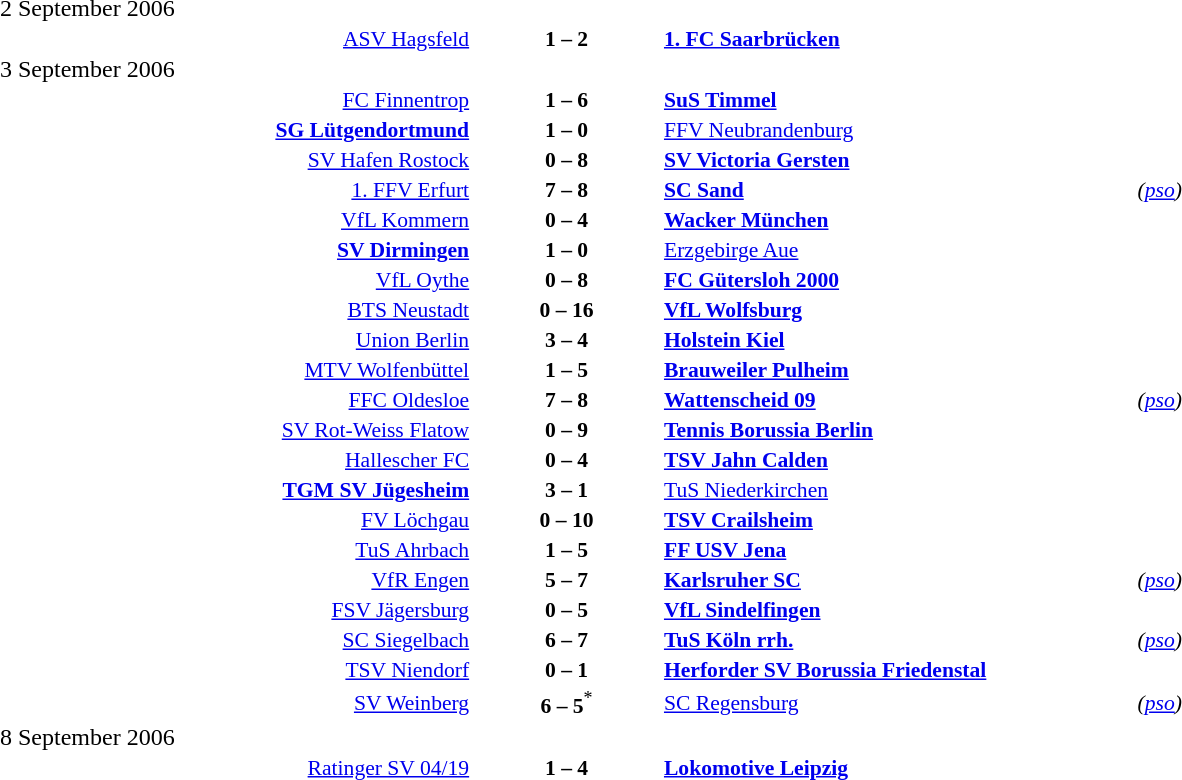<table width=100% cellspacing=1>
<tr>
<th width=25%></th>
<th width=10%></th>
<th width=25%></th>
</tr>
<tr>
<td>2 September 2006</td>
</tr>
<tr style=font-size:90%>
<td align=right><a href='#'>ASV Hagsfeld</a></td>
<td align=center><strong>1 – 2</strong></td>
<td><strong><a href='#'>1. FC Saarbrücken</a></strong></td>
</tr>
<tr>
<td>3 September 2006</td>
</tr>
<tr style=font-size:90%>
<td align=right><a href='#'>FC Finnentrop</a></td>
<td align=center><strong>1 – 6</strong></td>
<td><strong><a href='#'>SuS Timmel</a></strong></td>
</tr>
<tr style=font-size:90%>
<td align=right><strong><a href='#'>SG Lütgendortmund</a></strong></td>
<td align=center><strong>1 – 0</strong></td>
<td><a href='#'>FFV Neubrandenburg</a></td>
</tr>
<tr style=font-size:90%>
<td align=right><a href='#'>SV Hafen Rostock</a></td>
<td align=center><strong>0 – 8</strong></td>
<td><strong><a href='#'>SV Victoria Gersten</a></strong></td>
</tr>
<tr style=font-size:90%>
<td align=right><a href='#'>1. FFV Erfurt</a></td>
<td align=center><strong>7 – 8</strong></td>
<td><strong><a href='#'>SC Sand</a></strong></td>
<td><em>(<a href='#'>pso</a>)</em></td>
</tr>
<tr style=font-size:90%>
<td align=right><a href='#'>VfL Kommern</a></td>
<td align=center><strong>0 – 4</strong></td>
<td><strong><a href='#'>Wacker München</a></strong></td>
</tr>
<tr style=font-size:90%>
<td align=right><strong><a href='#'>SV Dirmingen</a></strong></td>
<td align=center><strong>1 – 0</strong></td>
<td><a href='#'>Erzgebirge Aue</a></td>
</tr>
<tr style=font-size:90%>
<td align=right><a href='#'>VfL Oythe</a></td>
<td align=center><strong>0 – 8</strong></td>
<td><strong><a href='#'>FC Gütersloh 2000</a></strong></td>
</tr>
<tr style=font-size:90%>
<td align=right><a href='#'>BTS Neustadt</a></td>
<td align=center><strong>0 – 16</strong></td>
<td><strong><a href='#'>VfL Wolfsburg</a></strong></td>
</tr>
<tr style=font-size:90%>
<td align=right><a href='#'>Union Berlin</a></td>
<td align=center><strong>3 – 4</strong></td>
<td><strong><a href='#'>Holstein Kiel</a></strong></td>
</tr>
<tr style=font-size:90%>
<td align=right><a href='#'>MTV Wolfenbüttel</a></td>
<td align=center><strong>1 – 5</strong></td>
<td><strong><a href='#'>Brauweiler Pulheim</a></strong></td>
</tr>
<tr style=font-size:90%>
<td align=right><a href='#'>FFC Oldesloe</a></td>
<td align=center><strong>7 – 8</strong></td>
<td><strong><a href='#'>Wattenscheid 09</a></strong></td>
<td><em>(<a href='#'>pso</a>)</em></td>
</tr>
<tr style=font-size:90%>
<td align=right><a href='#'>SV Rot-Weiss Flatow</a></td>
<td align=center><strong>0 – 9</strong></td>
<td><strong><a href='#'>Tennis Borussia Berlin</a></strong></td>
</tr>
<tr style=font-size:90%>
<td align=right><a href='#'>Hallescher FC</a></td>
<td align=center><strong>0 – 4</strong></td>
<td><strong><a href='#'>TSV Jahn Calden</a></strong></td>
</tr>
<tr style=font-size:90%>
<td align=right><strong><a href='#'>TGM SV Jügesheim</a></strong></td>
<td align=center><strong>3 – 1</strong></td>
<td><a href='#'>TuS Niederkirchen</a></td>
</tr>
<tr style=font-size:90%>
<td align=right><a href='#'>FV Löchgau</a></td>
<td align=center><strong>0 – 10</strong></td>
<td><strong><a href='#'>TSV Crailsheim</a></strong></td>
</tr>
<tr style=font-size:90%>
<td align=right><a href='#'>TuS Ahrbach</a></td>
<td align=center><strong>1 – 5</strong></td>
<td><strong><a href='#'>FF USV Jena</a></strong></td>
</tr>
<tr style=font-size:90%>
<td align=right><a href='#'>VfR Engen</a></td>
<td align=center><strong>5 – 7</strong></td>
<td><strong><a href='#'>Karlsruher SC</a></strong></td>
<td><em>(<a href='#'>pso</a>)</em></td>
</tr>
<tr style=font-size:90%>
<td align=right><a href='#'>FSV Jägersburg</a></td>
<td align=center><strong>0 – 5</strong></td>
<td><strong><a href='#'>VfL Sindelfingen</a></strong></td>
</tr>
<tr style=font-size:90%>
<td align=right><a href='#'>SC Siegelbach</a></td>
<td align=center><strong>6 – 7</strong></td>
<td><strong><a href='#'>TuS Köln rrh.</a></strong></td>
<td><em>(<a href='#'>pso</a>)</em></td>
</tr>
<tr style=font-size:90%>
<td align=right><a href='#'>TSV Niendorf</a></td>
<td align=center><strong>0 – 1</strong></td>
<td><strong><a href='#'>Herforder SV Borussia Friedenstal</a></strong></td>
</tr>
<tr style=font-size:90%>
<td align=right><a href='#'>SV Weinberg</a></td>
<td align=center><strong>6 – 5</strong><sup>*</sup></td>
<td><a href='#'>SC Regensburg</a></td>
<td><em>(<a href='#'>pso</a>)</em></td>
</tr>
<tr>
<td>8 September 2006</td>
</tr>
<tr style=font-size:90%>
<td align=right><a href='#'>Ratinger SV 04/19</a></td>
<td align=center><strong>1 – 4</strong></td>
<td><strong><a href='#'>Lokomotive Leipzig</a></strong></td>
</tr>
</table>
